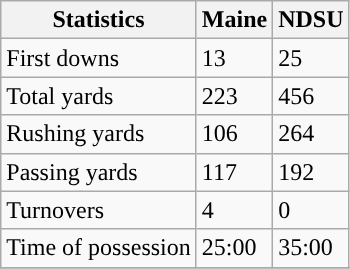<table class="wikitable">
<tr>
<th>Statistics</th>
<th>Maine</th>
<th>NDSU</th>
</tr>
<tr>
<td>First downs</td>
<td>13</td>
<td>25</td>
</tr>
<tr>
<td>Total yards</td>
<td>223</td>
<td>456</td>
</tr>
<tr>
<td>Rushing yards</td>
<td>106</td>
<td>264</td>
</tr>
<tr>
<td>Passing yards</td>
<td>117</td>
<td>192</td>
</tr>
<tr>
<td>Turnovers</td>
<td>4</td>
<td>0</td>
</tr>
<tr>
<td>Time of possession</td>
<td>25:00</td>
<td>35:00</td>
</tr>
<tr>
</tr>
</table>
